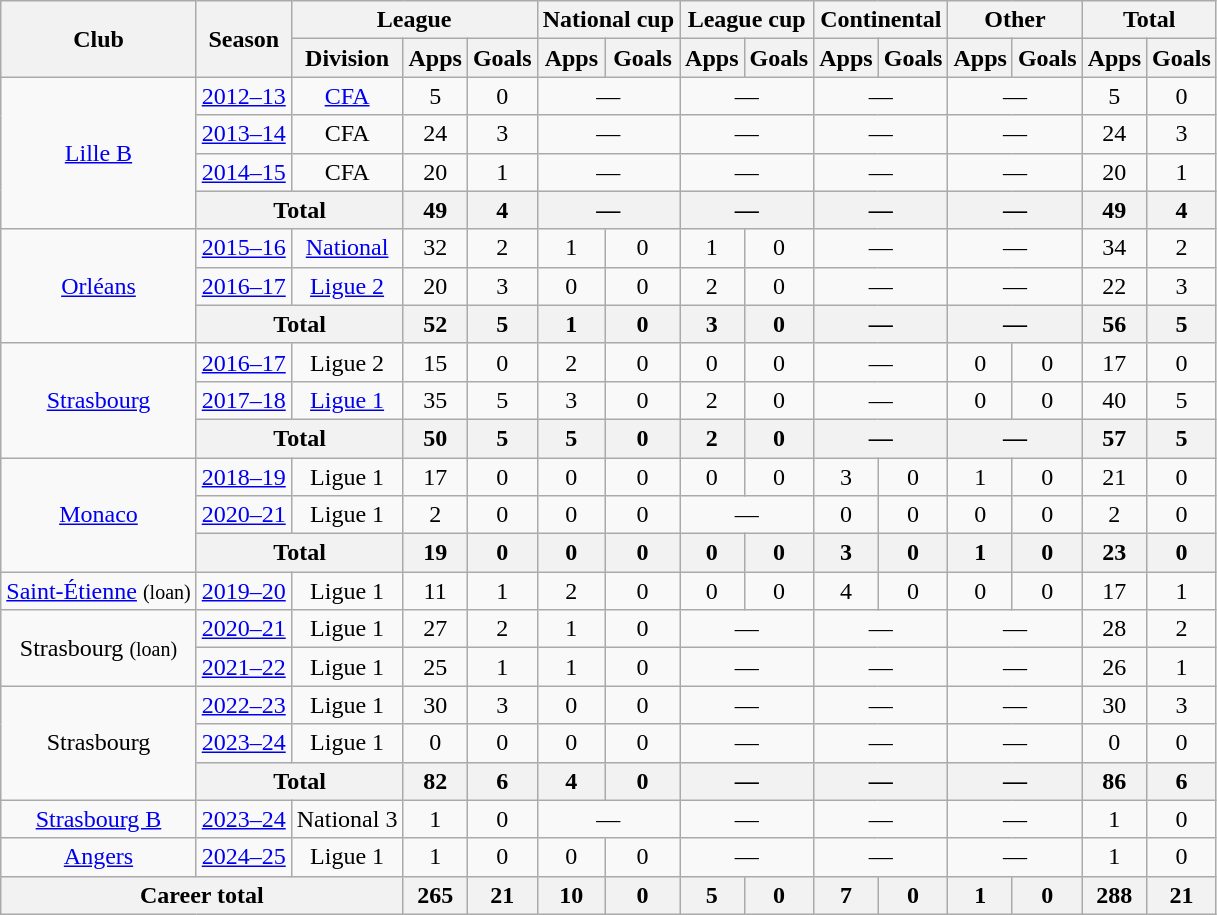<table class="wikitable" style="text-align:center">
<tr>
<th rowspan="2">Club</th>
<th rowspan="2">Season</th>
<th colspan="3">League</th>
<th colspan="2">National cup</th>
<th colspan="2">League cup</th>
<th colspan="2">Continental</th>
<th colspan="2">Other</th>
<th colspan="2">Total</th>
</tr>
<tr>
<th>Division</th>
<th>Apps</th>
<th>Goals</th>
<th>Apps</th>
<th>Goals</th>
<th>Apps</th>
<th>Goals</th>
<th>Apps</th>
<th>Goals</th>
<th>Apps</th>
<th>Goals</th>
<th>Apps</th>
<th>Goals</th>
</tr>
<tr>
<td rowspan="4"><a href='#'>Lille B</a></td>
<td><a href='#'>2012–13</a></td>
<td><a href='#'>CFA</a></td>
<td>5</td>
<td>0</td>
<td colspan="2">—</td>
<td colspan="2">—</td>
<td colspan="2">—</td>
<td colspan="2">—</td>
<td>5</td>
<td>0</td>
</tr>
<tr>
<td><a href='#'>2013–14</a></td>
<td>CFA</td>
<td>24</td>
<td>3</td>
<td colspan="2">—</td>
<td colspan="2">—</td>
<td colspan="2">—</td>
<td colspan="2">—</td>
<td>24</td>
<td>3</td>
</tr>
<tr>
<td><a href='#'>2014–15</a></td>
<td>CFA</td>
<td>20</td>
<td>1</td>
<td colspan="2">—</td>
<td colspan="2">—</td>
<td colspan="2">—</td>
<td colspan="2">—</td>
<td>20</td>
<td>1</td>
</tr>
<tr>
<th colspan="2">Total</th>
<th>49</th>
<th>4</th>
<th colspan="2">—</th>
<th colspan="2">—</th>
<th colspan="2">—</th>
<th colspan="2">—</th>
<th>49</th>
<th>4</th>
</tr>
<tr>
<td rowspan="3"><a href='#'>Orléans</a></td>
<td><a href='#'>2015–16</a></td>
<td><a href='#'>National</a></td>
<td>32</td>
<td>2</td>
<td>1</td>
<td>0</td>
<td>1</td>
<td>0</td>
<td colspan="2">—</td>
<td colspan="2">—</td>
<td>34</td>
<td>2</td>
</tr>
<tr>
<td><a href='#'>2016–17</a></td>
<td><a href='#'>Ligue 2</a></td>
<td>20</td>
<td>3</td>
<td>0</td>
<td>0</td>
<td>2</td>
<td>0</td>
<td colspan="2">—</td>
<td colspan="2">—</td>
<td>22</td>
<td>3</td>
</tr>
<tr>
<th colspan="2">Total</th>
<th>52</th>
<th>5</th>
<th>1</th>
<th>0</th>
<th>3</th>
<th>0</th>
<th colspan="2">—</th>
<th colspan="2">—</th>
<th>56</th>
<th>5</th>
</tr>
<tr>
<td rowspan="3"><a href='#'>Strasbourg</a></td>
<td><a href='#'>2016–17</a></td>
<td>Ligue 2</td>
<td>15</td>
<td>0</td>
<td>2</td>
<td>0</td>
<td>0</td>
<td>0</td>
<td colspan="2">—</td>
<td>0</td>
<td>0</td>
<td>17</td>
<td>0</td>
</tr>
<tr>
<td><a href='#'>2017–18</a></td>
<td><a href='#'>Ligue 1</a></td>
<td>35</td>
<td>5</td>
<td>3</td>
<td>0</td>
<td>2</td>
<td>0</td>
<td colspan="2">—</td>
<td>0</td>
<td>0</td>
<td>40</td>
<td>5</td>
</tr>
<tr>
<th colspan="2">Total</th>
<th>50</th>
<th>5</th>
<th>5</th>
<th>0</th>
<th>2</th>
<th>0</th>
<th colspan="2">—</th>
<th colspan="2">—</th>
<th>57</th>
<th>5</th>
</tr>
<tr>
<td rowspan="3"><a href='#'>Monaco</a></td>
<td><a href='#'>2018–19</a></td>
<td>Ligue 1</td>
<td>17</td>
<td>0</td>
<td>0</td>
<td>0</td>
<td>0</td>
<td>0</td>
<td>3</td>
<td>0</td>
<td>1</td>
<td>0</td>
<td>21</td>
<td>0</td>
</tr>
<tr>
<td><a href='#'>2020–21</a></td>
<td>Ligue 1</td>
<td>2</td>
<td>0</td>
<td>0</td>
<td>0</td>
<td colspan="2">—</td>
<td>0</td>
<td>0</td>
<td>0</td>
<td>0</td>
<td>2</td>
<td>0</td>
</tr>
<tr>
<th colspan="2">Total</th>
<th>19</th>
<th>0</th>
<th>0</th>
<th>0</th>
<th>0</th>
<th>0</th>
<th>3</th>
<th>0</th>
<th>1</th>
<th>0</th>
<th>23</th>
<th>0</th>
</tr>
<tr>
<td><a href='#'>Saint-Étienne</a> <small>(loan)</small></td>
<td><a href='#'>2019–20</a></td>
<td>Ligue 1</td>
<td>11</td>
<td>1</td>
<td>2</td>
<td>0</td>
<td>0</td>
<td>0</td>
<td>4</td>
<td>0</td>
<td>0</td>
<td>0</td>
<td>17</td>
<td>1</td>
</tr>
<tr>
<td rowspan="2">Strasbourg <small>(loan)</small></td>
<td><a href='#'>2020–21</a></td>
<td>Ligue 1</td>
<td>27</td>
<td>2</td>
<td>1</td>
<td>0</td>
<td colspan="2">—</td>
<td colspan="2">—</td>
<td colspan="2">—</td>
<td>28</td>
<td>2</td>
</tr>
<tr>
<td><a href='#'>2021–22</a></td>
<td>Ligue 1</td>
<td>25</td>
<td>1</td>
<td>1</td>
<td>0</td>
<td colspan="2">—</td>
<td colspan="2">—</td>
<td colspan="2">—</td>
<td>26</td>
<td>1</td>
</tr>
<tr>
<td rowspan="3">Strasbourg</td>
<td><a href='#'>2022–23</a></td>
<td>Ligue 1</td>
<td>30</td>
<td>3</td>
<td>0</td>
<td>0</td>
<td colspan="2">—</td>
<td colspan="2">—</td>
<td colspan="2">—</td>
<td>30</td>
<td>3</td>
</tr>
<tr>
<td><a href='#'>2023–24</a></td>
<td>Ligue 1</td>
<td>0</td>
<td>0</td>
<td>0</td>
<td>0</td>
<td colspan="2">—</td>
<td colspan="2">—</td>
<td colspan="2">—</td>
<td>0</td>
<td>0</td>
</tr>
<tr>
<th colspan="2">Total</th>
<th>82</th>
<th>6</th>
<th>4</th>
<th>0</th>
<th colspan="2">—</th>
<th colspan="2">—</th>
<th colspan="2">—</th>
<th>86</th>
<th>6</th>
</tr>
<tr>
<td><a href='#'>Strasbourg B</a></td>
<td><a href='#'>2023–24</a></td>
<td>National 3</td>
<td>1</td>
<td>0</td>
<td colspan="2">—</td>
<td colspan="2">—</td>
<td colspan="2">—</td>
<td colspan="2">—</td>
<td>1</td>
<td>0</td>
</tr>
<tr>
<td><a href='#'>Angers</a></td>
<td><a href='#'>2024–25</a></td>
<td>Ligue 1</td>
<td>1</td>
<td>0</td>
<td>0</td>
<td>0</td>
<td colspan="2">—</td>
<td colspan="2">—</td>
<td colspan="2">—</td>
<td>1</td>
<td>0</td>
</tr>
<tr>
<th colspan="3">Career total</th>
<th>265</th>
<th>21</th>
<th>10</th>
<th>0</th>
<th>5</th>
<th>0</th>
<th>7</th>
<th>0</th>
<th>1</th>
<th>0</th>
<th>288</th>
<th>21</th>
</tr>
</table>
